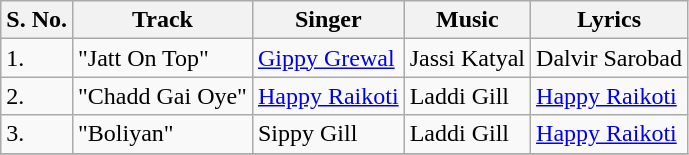<table class="wikitable">
<tr>
<th>S. No.</th>
<th>Track</th>
<th>Singer</th>
<th>Music</th>
<th>Lyrics</th>
</tr>
<tr>
<td>1.</td>
<td>"Jatt On Top"</td>
<td><a href='#'>Gippy Grewal</a></td>
<td>Jassi Katyal</td>
<td>Dalvir Sarobad</td>
</tr>
<tr>
<td>2.</td>
<td>"Chadd Gai Oye"</td>
<td><a href='#'>Happy Raikoti</a></td>
<td>Laddi Gill</td>
<td><a href='#'>Happy Raikoti</a></td>
</tr>
<tr>
<td>3.</td>
<td>"Boliyan"</td>
<td>Sippy Gill</td>
<td>Laddi Gill</td>
<td><a href='#'>Happy Raikoti</a></td>
</tr>
<tr>
</tr>
</table>
